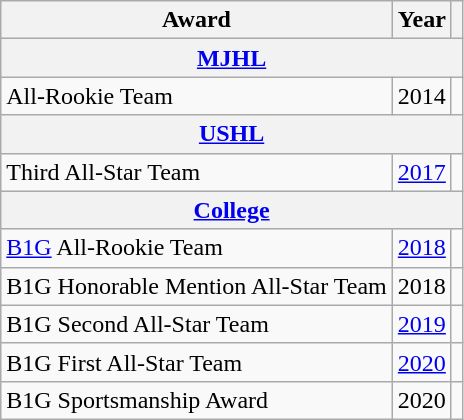<table class="wikitable">
<tr>
<th>Award</th>
<th>Year</th>
<th></th>
</tr>
<tr>
<th colspan="3"><a href='#'>MJHL</a></th>
</tr>
<tr>
<td>All-Rookie Team</td>
<td>2014</td>
<td></td>
</tr>
<tr>
<th colspan="3"><a href='#'>USHL</a></th>
</tr>
<tr>
<td>Third All-Star Team</td>
<td><a href='#'>2017</a></td>
<td></td>
</tr>
<tr>
<th colspan="3"><a href='#'>College</a></th>
</tr>
<tr>
<td><a href='#'>B1G</a> All-Rookie Team</td>
<td><a href='#'>2018</a></td>
<td></td>
</tr>
<tr>
<td>B1G Honorable Mention All-Star Team</td>
<td>2018</td>
<td></td>
</tr>
<tr>
<td>B1G Second All-Star Team</td>
<td><a href='#'>2019</a></td>
<td></td>
</tr>
<tr>
<td>B1G First All-Star Team</td>
<td><a href='#'>2020</a></td>
<td></td>
</tr>
<tr>
<td>B1G Sportsmanship Award</td>
<td>2020</td>
<td></td>
</tr>
</table>
